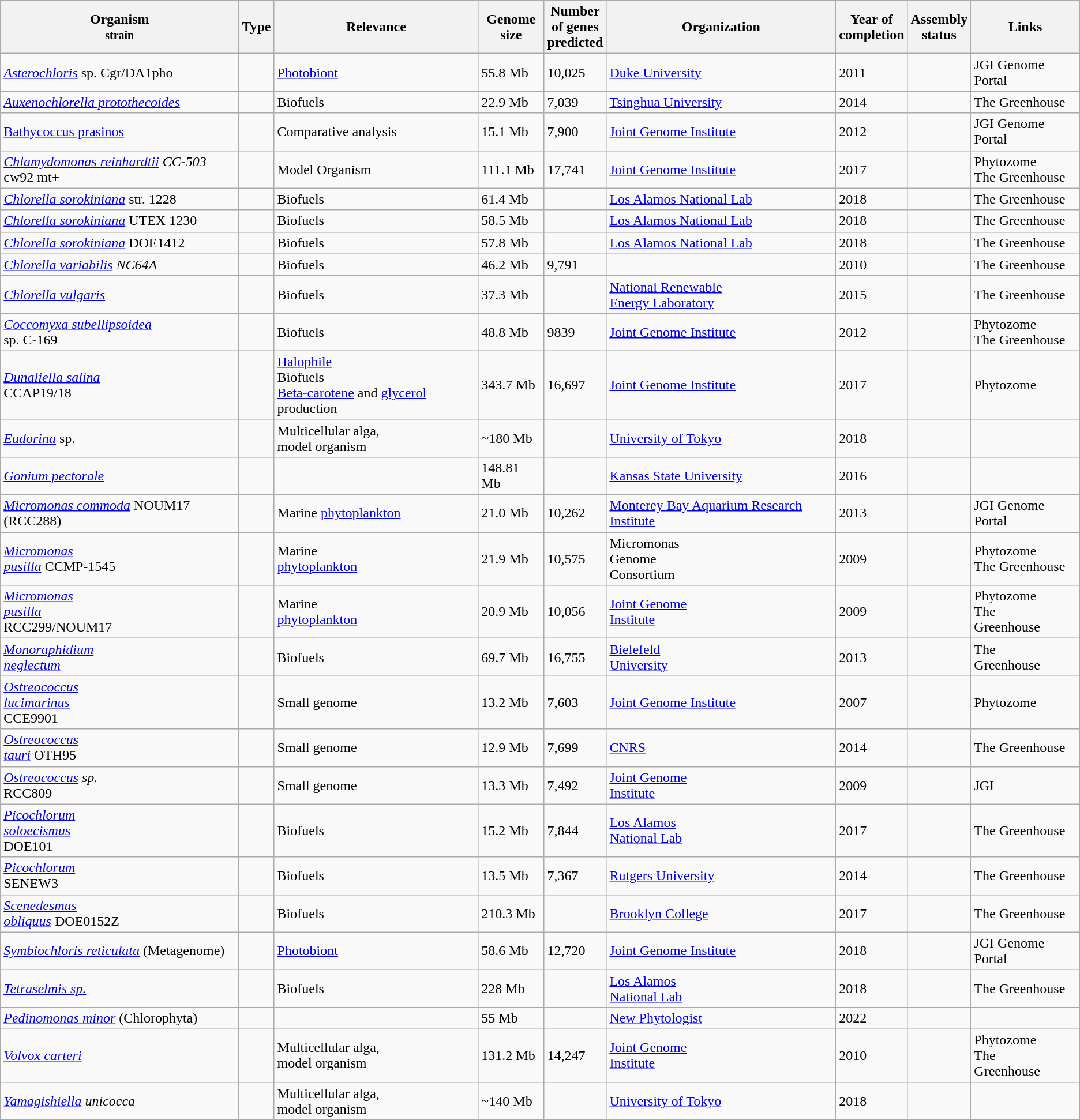<table class="wikitable sortable mw-collapsible">
<tr>
<th>Organism<br><small>strain</small></th>
<th>Type</th>
<th>Relevance</th>
<th>Genome<br>size</th>
<th>Number<br>of genes<br>predicted</th>
<th>Organization</th>
<th>Year of<br>completion</th>
<th>Assembly<br>status</th>
<th>Links</th>
</tr>
<tr>
<td><em><a href='#'>Asterochloris</a></em> sp. Cgr/DA1pho</td>
<td></td>
<td><a href='#'>Photobiont</a></td>
<td>55.8 Mb</td>
<td>10,025</td>
<td><a href='#'>Duke University</a></td>
<td>2011</td>
<td></td>
<td>JGI Genome Portal</td>
</tr>
<tr>
<td><em><a href='#'>Auxenochlorella protothecoides</a></em></td>
<td></td>
<td>Biofuels</td>
<td>22.9 Mb</td>
<td>7,039</td>
<td><a href='#'>Tsinghua University</a></td>
<td>2014</td>
<td></td>
<td>The Greenhouse</td>
</tr>
<tr>
<td><a href='#'>Bathycoccus prasinos</a></td>
<td></td>
<td>Comparative analysis</td>
<td>15.1 Mb</td>
<td>7,900</td>
<td><a href='#'>Joint Genome Institute</a></td>
<td>2012</td>
<td></td>
<td>JGI Genome Portal</td>
</tr>
<tr>
<td><em><a href='#'>Chlamydomonas reinhardtii</a> CC-503</em><br>cw92 mt+</td>
<td></td>
<td>Model Organism</td>
<td>111.1 Mb</td>
<td>17,741</td>
<td><a href='#'>Joint Genome Institute</a></td>
<td>2017</td>
<td></td>
<td>Phytozome<br>The Greenhouse</td>
</tr>
<tr>
<td><em><a href='#'>Chlorella sorokiniana</a></em> str. 1228</td>
<td></td>
<td>Biofuels</td>
<td>61.4 Mb</td>
<td></td>
<td><a href='#'>Los Alamos National Lab</a></td>
<td>2018</td>
<td></td>
<td>The Greenhouse</td>
</tr>
<tr>
<td><em><a href='#'>Chlorella sorokiniana</a></em> UTEX 1230</td>
<td></td>
<td>Biofuels</td>
<td>58.5 Mb</td>
<td></td>
<td><a href='#'>Los Alamos National Lab</a></td>
<td>2018</td>
<td></td>
<td>The Greenhouse</td>
</tr>
<tr>
<td><em><a href='#'>Chlorella sorokiniana</a></em> DOE1412</td>
<td></td>
<td>Biofuels</td>
<td>57.8 Mb</td>
<td></td>
<td><a href='#'>Los Alamos National Lab</a></td>
<td>2018</td>
<td></td>
<td>The Greenhouse</td>
</tr>
<tr>
<td><em><a href='#'>Chlorella variabilis</a> NC64A</em></td>
<td></td>
<td>Biofuels</td>
<td>46.2 Mb</td>
<td>9,791</td>
<td></td>
<td>2010</td>
<td></td>
<td>The Greenhouse</td>
</tr>
<tr>
<td><em><a href='#'>Chlorella vulgaris</a></em></td>
<td></td>
<td>Biofuels</td>
<td>37.3 Mb</td>
<td></td>
<td><a href='#'>National Renewable</a><br><a href='#'>Energy Laboratory</a></td>
<td>2015</td>
<td></td>
<td>The Greenhouse</td>
</tr>
<tr>
<td><em><a href='#'>Coccomyxa subellipsoidea</a></em><br>sp. C-169</td>
<td></td>
<td>Biofuels</td>
<td>48.8 Mb</td>
<td>9839</td>
<td><a href='#'>Joint Genome Institute</a></td>
<td>2012</td>
<td></td>
<td>Phytozome<br>The Greenhouse</td>
</tr>
<tr>
<td><em><a href='#'>Dunaliella salina</a></em><br>CCAP19/18</td>
<td></td>
<td><a href='#'>Halophile</a><br>Biofuels<br><a href='#'>Beta-carotene</a> and <a href='#'>glycerol</a> production</td>
<td>343.7 Mb</td>
<td>16,697</td>
<td><a href='#'>Joint Genome Institute</a></td>
<td>2017</td>
<td></td>
<td>Phytozome</td>
</tr>
<tr>
<td><em><a href='#'>Eudorina</a></em> sp.</td>
<td></td>
<td>Multicellular alga,<br>model organism</td>
<td>~180 Mb</td>
<td></td>
<td><a href='#'>University of Tokyo</a></td>
<td>2018</td>
<td></td>
</tr>
<tr>
<td><em><a href='#'>Gonium pectorale</a></em></td>
<td></td>
<td></td>
<td>148.81 Mb</td>
<td></td>
<td><a href='#'>Kansas State University</a></td>
<td>2016</td>
<td></td>
<td></td>
</tr>
<tr>
<td><em><a href='#'>Micromonas commoda</a></em> NOUM17 (RCC288)</td>
<td></td>
<td>Marine <a href='#'>phytoplankton</a></td>
<td>21.0 Mb</td>
<td>10,262</td>
<td><a href='#'>Monterey Bay Aquarium Research Institute</a></td>
<td>2013</td>
<td></td>
<td>JGI Genome Portal</td>
</tr>
<tr>
<td><em><a href='#'>Micromonas</a></em><br><em><a href='#'>pusilla</a></em> CCMP-1545</td>
<td></td>
<td>Marine<br><a href='#'>phytoplankton</a></td>
<td>21.9 Mb</td>
<td>10,575</td>
<td>Micromonas<br>Genome<br>Consortium</td>
<td>2009</td>
<td></td>
<td>Phytozome<br>The Greenhouse</td>
</tr>
<tr>
<td><em><a href='#'>Micromonas</a></em><br><em><a href='#'>pusilla</a></em><br>RCC299/NOUM17</td>
<td></td>
<td>Marine<br><a href='#'>phytoplankton</a></td>
<td>20.9 Mb</td>
<td>10,056</td>
<td><a href='#'>Joint Genome</a><br><a href='#'>Institute</a></td>
<td>2009</td>
<td></td>
<td>Phytozome<br>The<br>Greenhouse</td>
</tr>
<tr>
<td><em><a href='#'>Monoraphidium</a></em><br><em><a href='#'>neglectum</a></em></td>
<td></td>
<td>Biofuels</td>
<td>69.7 Mb</td>
<td>16,755</td>
<td><a href='#'>Bielefeld</a><br><a href='#'>University</a></td>
<td>2013</td>
<td></td>
<td>The<br>Greenhouse</td>
</tr>
<tr>
<td><em><a href='#'>Ostreococcus</a></em><br><em><a href='#'>lucimarinus</a></em><br>CCE9901</td>
<td></td>
<td>Small genome</td>
<td>13.2 Mb</td>
<td>7,603</td>
<td><a href='#'>Joint Genome Institute</a></td>
<td>2007</td>
<td></td>
<td>Phytozome</td>
</tr>
<tr>
<td><em><a href='#'>Ostreococcus</a></em><br><em><a href='#'>tauri</a></em> OTH95</td>
<td></td>
<td>Small genome</td>
<td>12.9 Mb</td>
<td>7,699</td>
<td><a href='#'>CNRS</a></td>
<td>2014</td>
<td></td>
<td>The Greenhouse</td>
</tr>
<tr>
<td><em><a href='#'>Ostreococcus</a> sp.</em><br>RCC809</td>
<td></td>
<td>Small genome</td>
<td>13.3 Mb</td>
<td>7,492</td>
<td><a href='#'>Joint Genome</a><br><a href='#'>Institute</a></td>
<td>2009</td>
<td></td>
<td>JGI</td>
</tr>
<tr>
<td><em><a href='#'>Picochlorum</a></em><br><em><a href='#'>soloecismus</a></em><br>DOE101</td>
<td></td>
<td>Biofuels</td>
<td>15.2 Mb</td>
<td>7,844</td>
<td><a href='#'>Los Alamos</a><br><a href='#'>National Lab</a></td>
<td>2017</td>
<td></td>
<td>The Greenhouse</td>
</tr>
<tr>
<td><em><a href='#'>Picochlorum</a></em><br>SENEW3</td>
<td></td>
<td>Biofuels</td>
<td>13.5 Mb</td>
<td>7,367</td>
<td><a href='#'>Rutgers University</a></td>
<td>2014</td>
<td></td>
<td>The Greenhouse</td>
</tr>
<tr>
<td><em><a href='#'>Scenedesmus</a></em><br><em><a href='#'>obliquus</a></em> DOE0152Z</td>
<td></td>
<td>Biofuels</td>
<td>210.3 Mb</td>
<td></td>
<td><a href='#'>Brooklyn College</a></td>
<td>2017</td>
<td></td>
<td>The Greenhouse</td>
</tr>
<tr>
<td><em><a href='#'>Symbiochloris reticulata</a></em> (Metagenome)</td>
<td></td>
<td><a href='#'>Photobiont</a></td>
<td>58.6 Mb</td>
<td>12,720</td>
<td><a href='#'>Joint Genome Institute</a></td>
<td>2018</td>
<td></td>
<td>JGI Genome Portal</td>
</tr>
<tr>
<td><em><a href='#'>Tetraselmis sp.</a></em></td>
<td></td>
<td>Biofuels</td>
<td>228 Mb</td>
<td></td>
<td><a href='#'>Los Alamos</a><br><a href='#'>National Lab</a></td>
<td>2018</td>
<td></td>
<td>The Greenhouse</td>
</tr>
<tr>
<td><em><a href='#'>Pedinomonas minor</a></em> (Chlorophyta)</td>
<td></td>
<td></td>
<td>55 Mb</td>
<td></td>
<td><a href='#'>New Phytologist</a></td>
<td>2022</td>
<td></td>
<td></td>
</tr>
<tr>
<td><em><a href='#'>Volvox carteri</a></em></td>
<td></td>
<td>Multicellular alga,<br>model organism</td>
<td>131.2 Mb</td>
<td>14,247</td>
<td><a href='#'>Joint Genome</a><br><a href='#'>Institute</a></td>
<td>2010</td>
<td></td>
<td>Phytozome<br>The<br>Greenhouse</td>
</tr>
<tr>
<td><em><a href='#'>Yamagishiella</a> unicocca</em></td>
<td></td>
<td>Multicellular alga,<br>model organism</td>
<td>~140 Mb</td>
<td></td>
<td><a href='#'>University of Tokyo</a></td>
<td>2018</td>
<td></td>
<td></td>
</tr>
</table>
